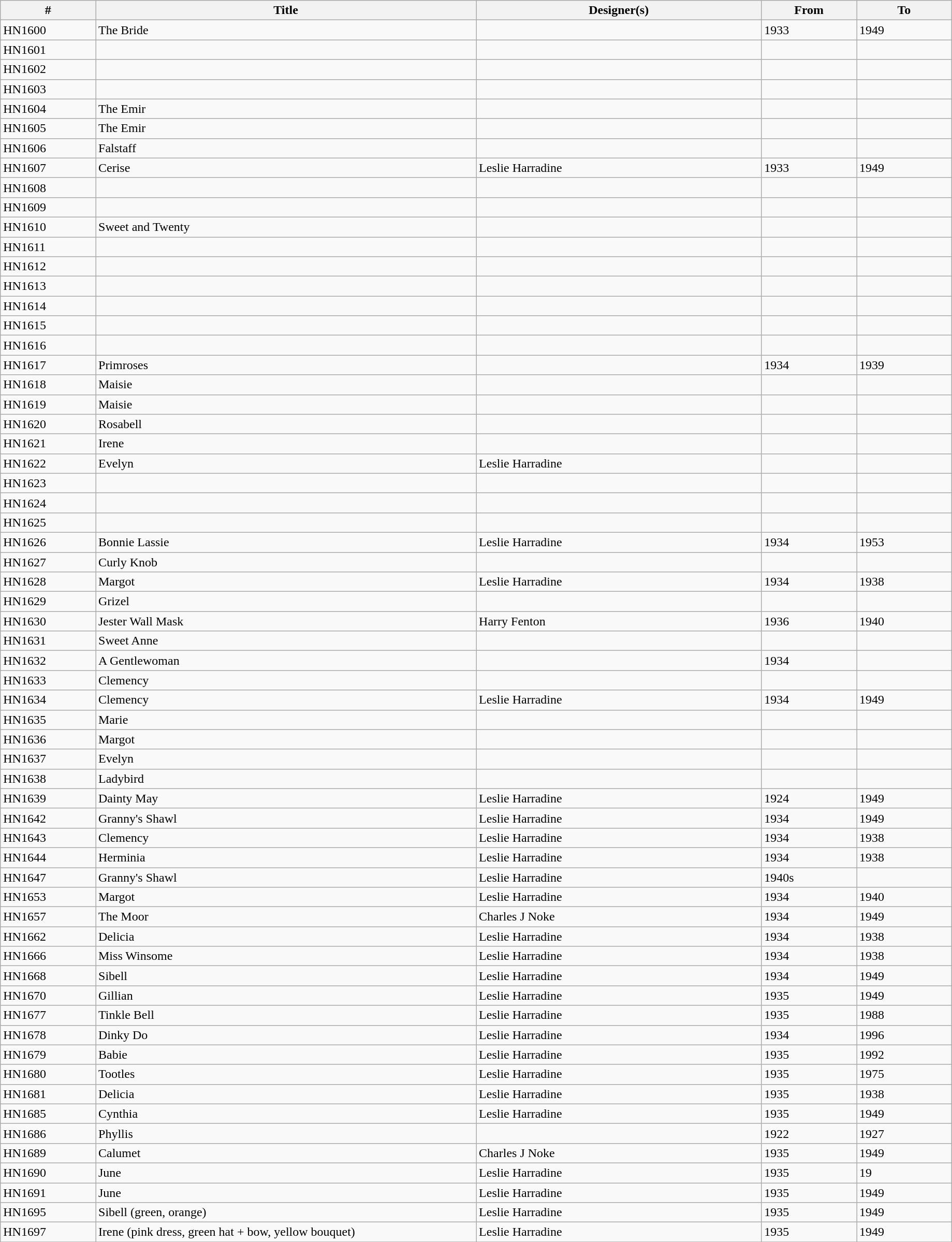<table class="wikitable collapsible" width="97%" border="1" cellpadding="1" cellspacing="0" align="centre">
<tr>
<th width=10%>#</th>
<th width=40%>Title</th>
<th width=30%>Designer(s)</th>
<th width=10%>From</th>
<th width=10%>To</th>
</tr>
<tr>
<td>HN1600</td>
<td>The Bride</td>
<td></td>
<td>1933</td>
<td>1949</td>
</tr>
<tr>
<td>HN1601</td>
<td></td>
<td></td>
<td></td>
<td></td>
</tr>
<tr>
<td>HN1602</td>
<td></td>
<td></td>
<td></td>
<td></td>
</tr>
<tr>
<td>HN1603</td>
<td></td>
<td></td>
<td></td>
<td></td>
</tr>
<tr>
<td>HN1604</td>
<td>The Emir</td>
<td></td>
<td></td>
<td></td>
</tr>
<tr>
<td>HN1605</td>
<td>The Emir</td>
<td></td>
<td></td>
<td></td>
</tr>
<tr>
<td>HN1606</td>
<td>Falstaff</td>
<td></td>
<td></td>
<td></td>
</tr>
<tr>
<td>HN1607</td>
<td>Cerise</td>
<td>Leslie Harradine</td>
<td>1933</td>
<td>1949</td>
</tr>
<tr>
<td>HN1608</td>
<td></td>
<td></td>
<td></td>
<td></td>
</tr>
<tr>
<td>HN1609</td>
<td></td>
<td></td>
<td></td>
<td></td>
</tr>
<tr>
<td>HN1610</td>
<td>Sweet and Twenty</td>
<td></td>
<td></td>
<td></td>
</tr>
<tr>
<td>HN1611</td>
<td></td>
<td></td>
<td></td>
<td></td>
</tr>
<tr>
<td>HN1612</td>
<td></td>
<td></td>
<td></td>
<td></td>
</tr>
<tr>
<td>HN1613</td>
<td></td>
<td></td>
<td></td>
<td></td>
</tr>
<tr>
<td>HN1614</td>
<td></td>
<td></td>
<td></td>
<td></td>
</tr>
<tr>
<td>HN1615</td>
<td></td>
<td></td>
<td></td>
<td></td>
</tr>
<tr>
<td>HN1616</td>
<td></td>
<td></td>
<td></td>
<td></td>
</tr>
<tr>
<td>HN1617</td>
<td>Primroses</td>
<td></td>
<td>1934</td>
<td>1939</td>
</tr>
<tr>
<td>HN1618</td>
<td>Maisie</td>
<td></td>
<td></td>
<td></td>
</tr>
<tr>
<td>HN1619</td>
<td>Maisie</td>
<td></td>
<td></td>
<td></td>
</tr>
<tr>
<td>HN1620</td>
<td>Rosabell</td>
<td></td>
<td></td>
<td></td>
</tr>
<tr>
<td>HN1621</td>
<td>Irene</td>
<td></td>
<td></td>
<td></td>
</tr>
<tr>
<td>HN1622</td>
<td>Evelyn</td>
<td>Leslie Harradine</td>
<td></td>
<td></td>
</tr>
<tr>
<td>HN1623</td>
<td></td>
<td></td>
<td></td>
<td></td>
</tr>
<tr>
<td>HN1624</td>
<td></td>
<td></td>
<td></td>
<td></td>
</tr>
<tr>
<td>HN1625</td>
<td></td>
<td></td>
<td></td>
<td></td>
</tr>
<tr>
<td>HN1626</td>
<td>Bonnie Lassie</td>
<td>Leslie Harradine</td>
<td>1934</td>
<td>1953</td>
</tr>
<tr>
<td>HN1627</td>
<td>Curly Knob</td>
<td></td>
<td></td>
<td></td>
</tr>
<tr>
<td>HN1628</td>
<td>Margot</td>
<td>Leslie Harradine</td>
<td>1934</td>
<td>1938</td>
</tr>
<tr>
<td>HN1629</td>
<td>Grizel</td>
<td></td>
<td></td>
<td></td>
</tr>
<tr>
<td>HN1630</td>
<td>Jester Wall Mask</td>
<td>Harry Fenton</td>
<td>1936</td>
<td>1940</td>
</tr>
<tr>
<td>HN1631</td>
<td>Sweet Anne</td>
<td></td>
<td></td>
<td></td>
</tr>
<tr>
<td>HN1632</td>
<td>A Gentlewoman</td>
<td></td>
<td>1934</td>
<td></td>
</tr>
<tr>
<td>HN1633</td>
<td>Clemency</td>
<td></td>
<td></td>
<td></td>
</tr>
<tr>
<td>HN1634</td>
<td>Clemency</td>
<td>Leslie Harradine</td>
<td>1934</td>
<td>1949</td>
</tr>
<tr>
<td>HN1635</td>
<td>Marie</td>
<td></td>
<td></td>
<td></td>
</tr>
<tr>
<td>HN1636</td>
<td>Margot</td>
<td></td>
<td></td>
<td></td>
</tr>
<tr>
<td>HN1637</td>
<td>Evelyn</td>
<td></td>
<td></td>
<td></td>
</tr>
<tr>
<td>HN1638</td>
<td>Ladybird</td>
<td></td>
<td></td>
<td></td>
</tr>
<tr>
<td>HN1639</td>
<td>Dainty May</td>
<td>Leslie Harradine</td>
<td>1924</td>
<td>1949</td>
</tr>
<tr>
<td>HN1642</td>
<td>Granny's Shawl</td>
<td>Leslie Harradine</td>
<td>1934</td>
<td>1949</td>
</tr>
<tr>
<td>HN1643</td>
<td>Clemency</td>
<td>Leslie Harradine</td>
<td>1934</td>
<td>1938</td>
</tr>
<tr>
<td>HN1644</td>
<td>Herminia</td>
<td>Leslie Harradine</td>
<td>1934</td>
<td>1938</td>
</tr>
<tr>
<td>HN1647</td>
<td>Granny's Shawl</td>
<td>Leslie Harradine</td>
<td>1940s</td>
</tr>
<tr>
<td>HN1653</td>
<td>Margot</td>
<td>Leslie Harradine</td>
<td>1934</td>
<td>1940</td>
</tr>
<tr>
<td>HN1657</td>
<td>The Moor</td>
<td>Charles J Noke</td>
<td>1934</td>
<td>1949</td>
</tr>
<tr>
<td>HN1662</td>
<td>Delicia</td>
<td>Leslie Harradine</td>
<td>1934</td>
<td>1938</td>
</tr>
<tr>
<td>HN1666</td>
<td>Miss Winsome</td>
<td>Leslie Harradine</td>
<td>1934</td>
<td>1938</td>
</tr>
<tr>
<td>HN1668</td>
<td>Sibell</td>
<td>Leslie Harradine</td>
<td>1934</td>
<td>1949</td>
</tr>
<tr>
<td>HN1670</td>
<td>Gillian</td>
<td>Leslie Harradine</td>
<td>1935</td>
<td>1949</td>
</tr>
<tr>
<td>HN1677</td>
<td>Tinkle Bell</td>
<td>Leslie Harradine</td>
<td>1935</td>
<td>1988</td>
</tr>
<tr>
<td>HN1678</td>
<td>Dinky Do</td>
<td>Leslie Harradine</td>
<td>1934</td>
<td>1996</td>
</tr>
<tr>
<td>HN1679</td>
<td>Babie</td>
<td>Leslie Harradine</td>
<td>1935</td>
<td>1992</td>
</tr>
<tr>
<td>HN1680</td>
<td>Tootles</td>
<td>Leslie Harradine</td>
<td>1935</td>
<td>1975</td>
</tr>
<tr>
<td>HN1681</td>
<td>Delicia</td>
<td>Leslie Harradine</td>
<td>1935</td>
<td>1938</td>
</tr>
<tr>
<td>HN1685</td>
<td>Cynthia</td>
<td>Leslie Harradine</td>
<td>1935</td>
<td>1949</td>
</tr>
<tr>
<td>HN1686</td>
<td>Phyllis</td>
<td></td>
<td>1922</td>
<td>1927</td>
</tr>
<tr>
<td>HN1689</td>
<td>Calumet</td>
<td>Charles J Noke</td>
<td>1935</td>
<td>1949</td>
</tr>
<tr>
<td>HN1690</td>
<td>June</td>
<td>Leslie Harradine</td>
<td>1935</td>
<td>19</td>
</tr>
<tr>
<td>HN1691</td>
<td>June</td>
<td>Leslie Harradine</td>
<td>1935</td>
<td>1949</td>
</tr>
<tr>
<td>HN1695</td>
<td>Sibell (green, orange)</td>
<td>Leslie Harradine</td>
<td>1935</td>
<td>1949</td>
</tr>
<tr>
<td>HN1697</td>
<td>Irene (pink dress, green hat + bow, yellow bouquet)</td>
<td>Leslie Harradine</td>
<td>1935</td>
<td>1949</td>
</tr>
<tr>
</tr>
</table>
